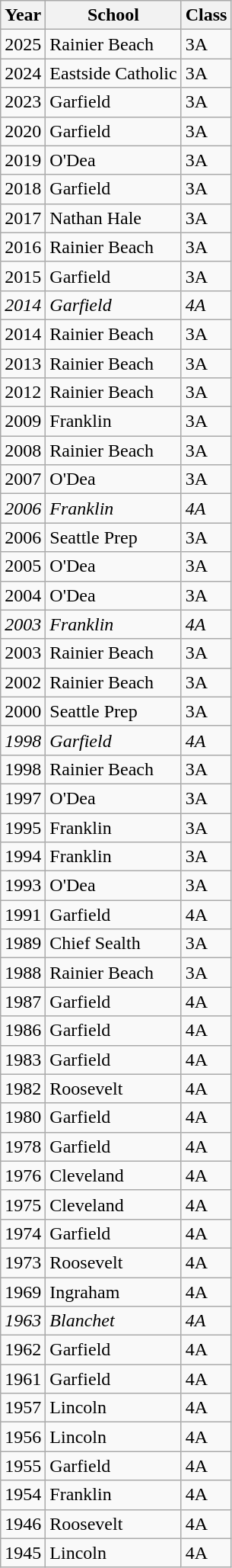<table class="wikitable">
<tr>
<th>Year</th>
<th>School</th>
<th>Class</th>
</tr>
<tr>
<td>2025</td>
<td>Rainier Beach</td>
<td>3A</td>
</tr>
<tr>
<td>2024</td>
<td>Eastside Catholic</td>
<td>3A</td>
</tr>
<tr>
<td>2023</td>
<td>Garfield</td>
<td>3A</td>
</tr>
<tr>
<td>2020</td>
<td>Garfield</td>
<td>3A</td>
</tr>
<tr>
<td>2019</td>
<td>O'Dea</td>
<td>3A</td>
</tr>
<tr>
<td>2018</td>
<td>Garfield</td>
<td>3A</td>
</tr>
<tr>
<td>2017</td>
<td>Nathan Hale</td>
<td>3A</td>
</tr>
<tr>
<td>2016</td>
<td>Rainier Beach</td>
<td>3A</td>
</tr>
<tr>
<td>2015</td>
<td>Garfield</td>
<td>3A</td>
</tr>
<tr>
<td><em>2014</em></td>
<td><em>Garfield</em></td>
<td><em>4A</em></td>
</tr>
<tr>
<td>2014</td>
<td>Rainier Beach</td>
<td>3A</td>
</tr>
<tr>
<td>2013</td>
<td>Rainier Beach</td>
<td>3A</td>
</tr>
<tr>
<td>2012</td>
<td>Rainier Beach</td>
<td>3A</td>
</tr>
<tr>
<td>2009</td>
<td>Franklin</td>
<td>3A</td>
</tr>
<tr>
<td>2008</td>
<td>Rainier Beach</td>
<td>3A</td>
</tr>
<tr>
<td>2007</td>
<td>O'Dea</td>
<td>3A</td>
</tr>
<tr>
<td><em>2006</em></td>
<td><em>Franklin</em></td>
<td><em>4A</em></td>
</tr>
<tr>
<td>2006</td>
<td>Seattle Prep</td>
<td>3A</td>
</tr>
<tr>
<td>2005</td>
<td>O'Dea</td>
<td>3A</td>
</tr>
<tr>
<td>2004</td>
<td>O'Dea</td>
<td>3A</td>
</tr>
<tr>
<td><em>2003</em></td>
<td><em>Franklin</em></td>
<td><em>4A</em></td>
</tr>
<tr>
<td>2003</td>
<td>Rainier Beach</td>
<td>3A</td>
</tr>
<tr>
<td>2002</td>
<td>Rainier Beach</td>
<td>3A</td>
</tr>
<tr>
<td>2000</td>
<td>Seattle Prep</td>
<td>3A</td>
</tr>
<tr>
<td><em>1998</em></td>
<td><em>Garfield</em></td>
<td><em>4A</em></td>
</tr>
<tr>
<td>1998</td>
<td>Rainier Beach</td>
<td>3A</td>
</tr>
<tr>
<td>1997</td>
<td>O'Dea</td>
<td>3A</td>
</tr>
<tr>
<td>1995</td>
<td>Franklin</td>
<td>3A</td>
</tr>
<tr>
<td>1994</td>
<td>Franklin</td>
<td>3A</td>
</tr>
<tr>
<td>1993</td>
<td>O'Dea</td>
<td>3A</td>
</tr>
<tr>
<td>1991</td>
<td>Garfield</td>
<td>4A</td>
</tr>
<tr>
<td>1989</td>
<td>Chief Sealth</td>
<td>3A</td>
</tr>
<tr>
<td>1988</td>
<td>Rainier Beach</td>
<td>3A</td>
</tr>
<tr>
<td>1987</td>
<td>Garfield</td>
<td>4A</td>
</tr>
<tr>
<td>1986</td>
<td>Garfield</td>
<td>4A</td>
</tr>
<tr>
<td>1983</td>
<td>Garfield</td>
<td>4A</td>
</tr>
<tr>
<td>1982</td>
<td>Roosevelt</td>
<td>4A</td>
</tr>
<tr>
<td>1980</td>
<td>Garfield</td>
<td>4A</td>
</tr>
<tr>
<td>1978</td>
<td>Garfield</td>
<td>4A</td>
</tr>
<tr>
<td>1976</td>
<td>Cleveland</td>
<td>4A</td>
</tr>
<tr>
<td>1975</td>
<td>Cleveland</td>
<td>4A</td>
</tr>
<tr>
<td>1974</td>
<td>Garfield</td>
<td>4A</td>
</tr>
<tr>
<td>1973</td>
<td>Roosevelt</td>
<td>4A</td>
</tr>
<tr>
<td>1969</td>
<td>Ingraham</td>
<td>4A</td>
</tr>
<tr>
<td><em>1963</em></td>
<td><em>Blanchet</em></td>
<td><em>4A</em></td>
</tr>
<tr>
<td>1962</td>
<td>Garfield</td>
<td>4A</td>
</tr>
<tr>
<td>1961</td>
<td>Garfield</td>
<td>4A</td>
</tr>
<tr>
<td>1957</td>
<td>Lincoln</td>
<td>4A</td>
</tr>
<tr>
<td>1956</td>
<td>Lincoln</td>
<td>4A</td>
</tr>
<tr>
<td>1955</td>
<td>Garfield</td>
<td>4A</td>
</tr>
<tr>
<td>1954</td>
<td>Franklin</td>
<td>4A</td>
</tr>
<tr>
<td>1946</td>
<td>Roosevelt</td>
<td>4A</td>
</tr>
<tr>
<td>1945</td>
<td>Lincoln</td>
<td>4A</td>
</tr>
</table>
